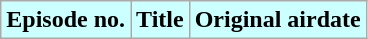<table class="wikitable plainrowheaders">
<tr style="color:black">
<th style="background: #CCFFFF;">Episode no.</th>
<th style="background: #CCFFFF;">Title</th>
<th style="background: #CCFFFF;">Original airdate<br>

</th>
</tr>
</table>
